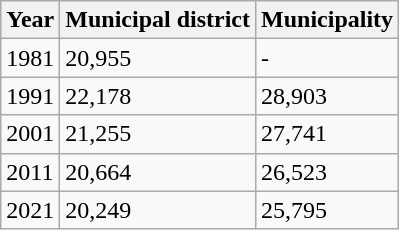<table class="wikitable">
<tr ---->
<th>Year</th>
<th>Municipal district</th>
<th>Municipality</th>
</tr>
<tr ---->
<td>1981</td>
<td>20,955</td>
<td>-</td>
</tr>
<tr ---->
<td>1991</td>
<td>22,178</td>
<td>28,903</td>
</tr>
<tr ---->
<td>2001</td>
<td>21,255</td>
<td>27,741</td>
</tr>
<tr ---->
<td>2011</td>
<td>20,664</td>
<td>26,523</td>
</tr>
<tr ---->
<td>2021</td>
<td>20,249</td>
<td>25,795</td>
</tr>
</table>
